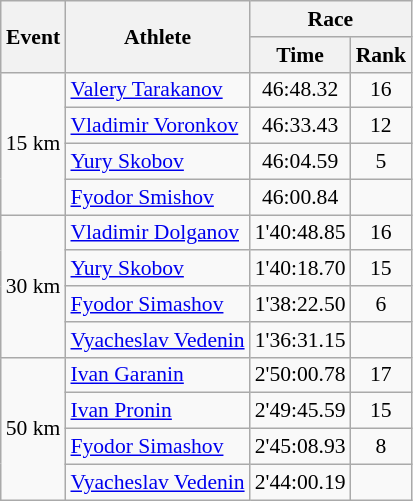<table class="wikitable" border="1" style="font-size:90%">
<tr>
<th rowspan=2>Event</th>
<th rowspan=2>Athlete</th>
<th colspan=2>Race</th>
</tr>
<tr>
<th>Time</th>
<th>Rank</th>
</tr>
<tr>
<td rowspan=4>15 km</td>
<td><a href='#'>Valery Tarakanov</a></td>
<td align=center>46:48.32</td>
<td align=center>16</td>
</tr>
<tr>
<td><a href='#'>Vladimir Voronkov</a></td>
<td align=center>46:33.43</td>
<td align=center>12</td>
</tr>
<tr>
<td><a href='#'>Yury Skobov</a></td>
<td align=center>46:04.59</td>
<td align=center>5</td>
</tr>
<tr>
<td><a href='#'>Fyodor Smishov</a></td>
<td align=center>46:00.84</td>
<td align=center></td>
</tr>
<tr>
<td rowspan=4>30 km</td>
<td><a href='#'>Vladimir Dolganov</a></td>
<td align=center>1'40:48.85</td>
<td align=center>16</td>
</tr>
<tr>
<td><a href='#'>Yury Skobov</a></td>
<td align=center>1'40:18.70</td>
<td align=center>15</td>
</tr>
<tr>
<td><a href='#'>Fyodor Simashov</a></td>
<td align=center>1'38:22.50</td>
<td align=center>6</td>
</tr>
<tr>
<td><a href='#'>Vyacheslav Vedenin</a></td>
<td align=center>1'36:31.15</td>
<td align=center></td>
</tr>
<tr>
<td rowspan=4>50 km</td>
<td><a href='#'>Ivan Garanin</a></td>
<td align=center>2'50:00.78</td>
<td align=center>17</td>
</tr>
<tr>
<td><a href='#'>Ivan Pronin</a></td>
<td align=center>2'49:45.59</td>
<td align=center>15</td>
</tr>
<tr>
<td><a href='#'>Fyodor Simashov</a></td>
<td align=center>2'45:08.93</td>
<td align=center>8</td>
</tr>
<tr>
<td><a href='#'>Vyacheslav Vedenin</a></td>
<td align=center>2'44:00.19</td>
<td align=center></td>
</tr>
</table>
